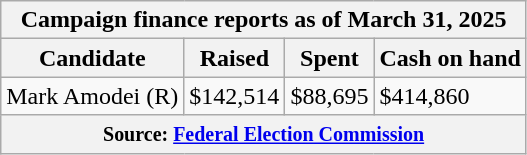<table class="wikitable sortable">
<tr>
<th colspan=4>Campaign finance reports as of March 31, 2025</th>
</tr>
<tr style="text-align:center;">
<th>Candidate</th>
<th>Raised</th>
<th>Spent</th>
<th>Cash on hand</th>
</tr>
<tr>
<td>Mark Amodei (R)</td>
<td>$142,514</td>
<td>$88,695</td>
<td>$414,860</td>
</tr>
<tr>
<th colspan="4"><small>Source: <a href='#'>Federal Election Commission</a></small></th>
</tr>
</table>
